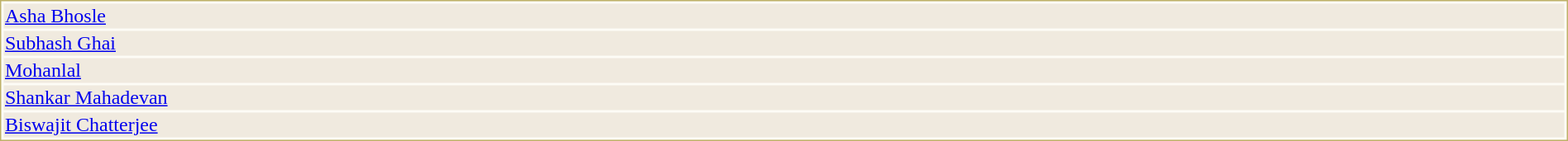<table style="width:100%;border: 1px solid #BEB168;background-color:#FDFCF6;">
<tr>
<td style="background-color:#F0EADF;"> <a href='#'>Asha Bhosle</a></td>
</tr>
<tr>
<td style="background-color:#F0EADF;"> <a href='#'>Subhash Ghai</a></td>
</tr>
<tr>
<td style="background-color:#F0EADF;"> <a href='#'>Mohanlal</a></td>
</tr>
<tr>
<td style="background-color:#F0EADF;"> <a href='#'>Shankar Mahadevan</a></td>
</tr>
<tr>
<td style="background-color:#F0EADF;"> <a href='#'>Biswajit Chatterjee</a></td>
</tr>
</table>
